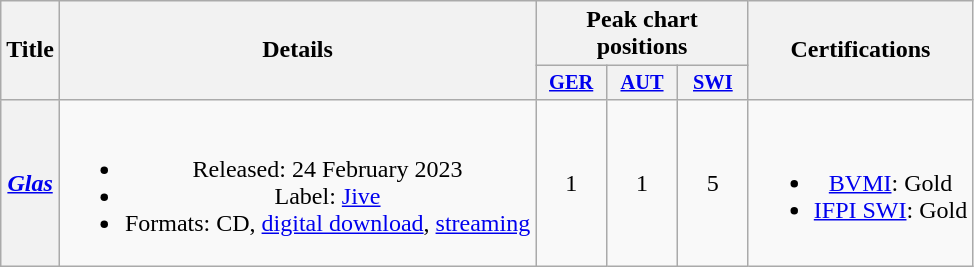<table class="wikitable plainrowheaders" style="text-align:center;">
<tr>
<th scope="col" rowspan="2">Title</th>
<th scope="col" rowspan="2">Details</th>
<th scope="col" colspan="3">Peak chart positions</th>
<th scope="col" rowspan="2">Certifications</th>
</tr>
<tr>
<th scope="col" style="width:3em;font-size:85%;"><a href='#'>GER</a><br></th>
<th scope="col" style="width:3em;font-size:85%;"><a href='#'>AUT</a><br></th>
<th scope="col" style="width:3em;font-size:85%;"><a href='#'>SWI</a><br></th>
</tr>
<tr>
<th scope="row"><em><a href='#'>Glas</a></em></th>
<td><br><ul><li>Released: 24 February 2023</li><li>Label: <a href='#'>Jive</a></li><li>Formats: CD, <a href='#'>digital download</a>, <a href='#'>streaming</a></li></ul></td>
<td>1</td>
<td>1</td>
<td>5</td>
<td><br><ul><li><a href='#'>BVMI</a>: Gold</li><li><a href='#'>IFPI SWI</a>: Gold</li></ul></td>
</tr>
</table>
